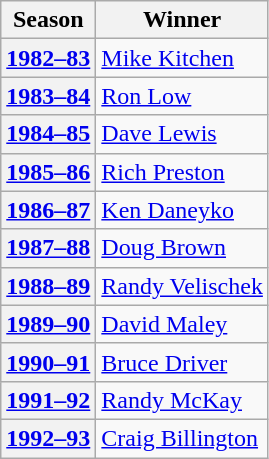<table class="wikitable">
<tr>
<th scope="col">Season</th>
<th scope="col">Winner</th>
</tr>
<tr>
<th scope="row"><a href='#'>1982–83</a></th>
<td><a href='#'>Mike Kitchen</a></td>
</tr>
<tr>
<th scope="row"><a href='#'>1983–84</a></th>
<td><a href='#'>Ron Low</a></td>
</tr>
<tr>
<th scope="row"><a href='#'>1984–85</a></th>
<td><a href='#'>Dave Lewis</a></td>
</tr>
<tr>
<th scope="row"><a href='#'>1985–86</a></th>
<td><a href='#'>Rich Preston</a></td>
</tr>
<tr>
<th scope="row"><a href='#'>1986–87</a></th>
<td><a href='#'>Ken Daneyko</a></td>
</tr>
<tr>
<th scope="row"><a href='#'>1987–88</a></th>
<td><a href='#'>Doug Brown</a></td>
</tr>
<tr>
<th scope="row"><a href='#'>1988–89</a></th>
<td><a href='#'>Randy Velischek</a></td>
</tr>
<tr>
<th scope="row"><a href='#'>1989–90</a></th>
<td><a href='#'>David Maley</a></td>
</tr>
<tr>
<th scope="row"><a href='#'>1990–91</a></th>
<td><a href='#'>Bruce Driver</a></td>
</tr>
<tr>
<th scope="row"><a href='#'>1991–92</a></th>
<td><a href='#'>Randy McKay</a></td>
</tr>
<tr>
<th scope="row"><a href='#'>1992–93</a></th>
<td><a href='#'>Craig Billington</a></td>
</tr>
</table>
